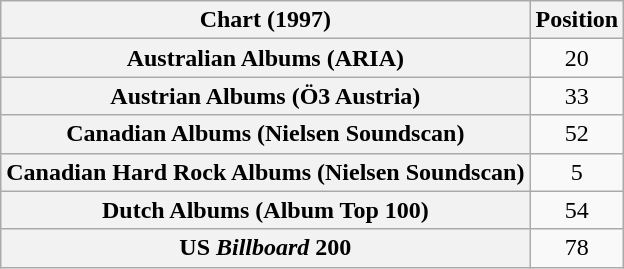<table class="wikitable sortable plainrowheaders" style="text-align:center">
<tr>
<th scope="col">Chart (1997)</th>
<th scope="col">Position</th>
</tr>
<tr>
<th scope="row">Australian Albums (ARIA)</th>
<td>20</td>
</tr>
<tr>
<th scope="row">Austrian Albums (Ö3 Austria)</th>
<td>33</td>
</tr>
<tr>
<th scope="row">Canadian Albums (Nielsen Soundscan)</th>
<td>52</td>
</tr>
<tr>
<th scope="row">Canadian Hard Rock Albums (Nielsen Soundscan)</th>
<td>5</td>
</tr>
<tr>
<th scope="row">Dutch Albums (Album Top 100)</th>
<td>54</td>
</tr>
<tr>
<th scope="row">US <em>Billboard</em> 200</th>
<td>78</td>
</tr>
</table>
